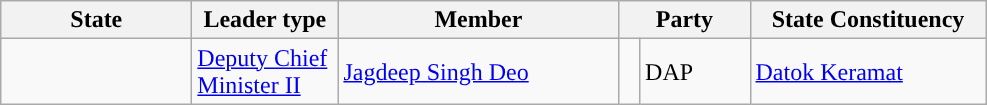<table class ="wikitable sortable">
<tr>
<th style="width:120px;">State</th>
<th style="width:90px;">Leader type</th>
<th style="width:180px;">Member</th>
<th style="width:80px;" colspan=2>Party</th>
<th style="width:150px;">State Constituency</th>
</tr>
<tr>
<td></td>
<td><a href='#'>Deputy Chief Minister II</a></td>
<td><a href='#'>Jagdeep Singh Deo</a></td>
<td></td>
<td>DAP</td>
<td><a href='#'>Datok Keramat</a></td>
</tr>
</table>
